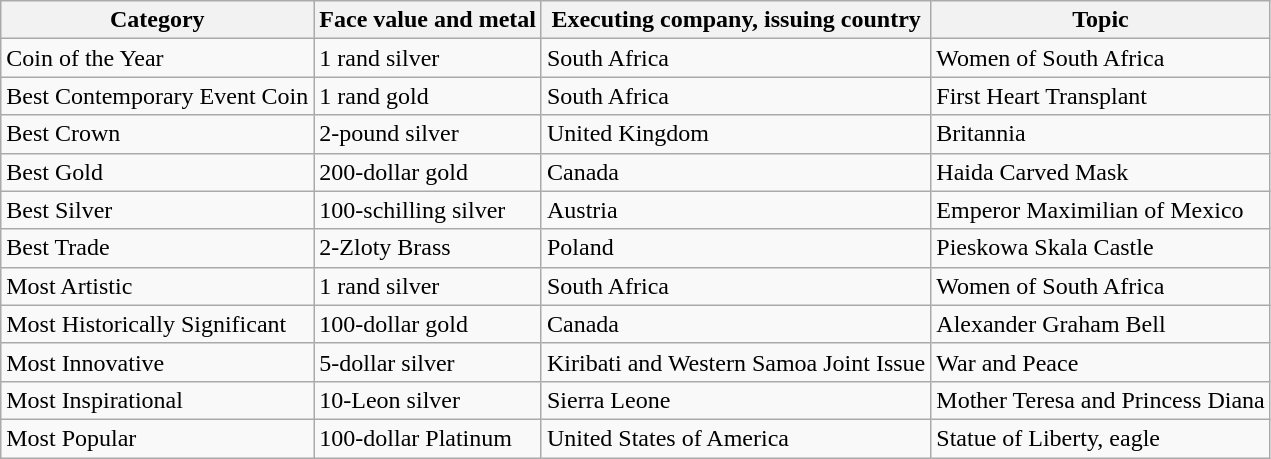<table class="wikitable plainrowheaders">
<tr>
<th>Category</th>
<th>Face value and metal</th>
<th>Executing company, issuing country</th>
<th>Topic</th>
</tr>
<tr>
<td>Coin of the Year</td>
<td>1 rand silver</td>
<td>South Africa</td>
<td>Women of South Africa</td>
</tr>
<tr>
<td>Best Contemporary Event Coin</td>
<td>1 rand gold</td>
<td>South Africa</td>
<td>First Heart Transplant</td>
</tr>
<tr>
<td>Best Crown</td>
<td>2-pound silver</td>
<td>United Kingdom</td>
<td>Britannia</td>
</tr>
<tr>
<td>Best Gold</td>
<td>200-dollar gold</td>
<td>Canada</td>
<td>Haida Carved Mask</td>
</tr>
<tr>
<td>Best Silver</td>
<td>100-schilling silver</td>
<td>Austria</td>
<td>Emperor Maximilian of Mexico</td>
</tr>
<tr>
<td>Best Trade</td>
<td>2-Zloty Brass</td>
<td>Poland</td>
<td>Pieskowa Skala Castle</td>
</tr>
<tr>
<td>Most Artistic</td>
<td>1 rand silver</td>
<td>South Africa</td>
<td>Women of South Africa</td>
</tr>
<tr>
<td>Most Historically Significant</td>
<td>100-dollar gold</td>
<td>Canada</td>
<td>Alexander Graham Bell</td>
</tr>
<tr>
<td>Most Innovative</td>
<td>5-dollar silver</td>
<td>Kiribati and Western Samoa Joint Issue</td>
<td>War and Peace</td>
</tr>
<tr>
<td>Most Inspirational</td>
<td>10-Leon silver</td>
<td>Sierra Leone</td>
<td>Mother Teresa and Princess Diana</td>
</tr>
<tr>
<td>Most Popular</td>
<td>100-dollar Platinum</td>
<td>United States of America</td>
<td>Statue of Liberty, eagle</td>
</tr>
</table>
